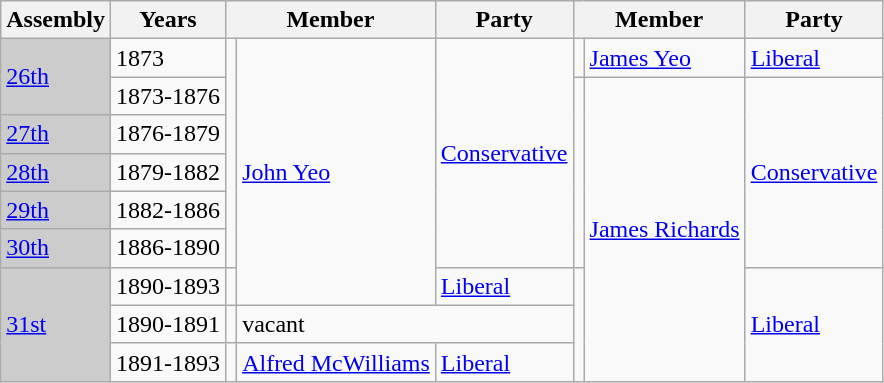<table class="wikitable">
<tr>
<th>Assembly</th>
<th>Years</th>
<th colspan="2">Member</th>
<th>Party</th>
<th colspan="2">Member</th>
<th>Party</th>
</tr>
<tr>
<td bgcolor="CCCCCC" rowspan=2><a href='#'>26th</a></td>
<td>1873</td>
<td rowspan=6 ></td>
<td rowspan=7><a href='#'>John Yeo</a></td>
<td rowspan=6><a href='#'>Conservative</a></td>
<td></td>
<td><a href='#'>James Yeo</a></td>
<td><a href='#'>Liberal</a></td>
</tr>
<tr>
<td>1873-1876</td>
<td rowspan=5 ></td>
<td rowspan=8><a href='#'>James Richards</a></td>
<td rowspan=5><a href='#'>Conservative</a></td>
</tr>
<tr>
<td bgcolor="CCCCCC"><a href='#'>27th</a></td>
<td>1876-1879</td>
</tr>
<tr>
<td bgcolor="CCCCCC"><a href='#'>28th</a></td>
<td>1879-1882</td>
</tr>
<tr>
<td bgcolor="CCCCCC"><a href='#'>29th</a></td>
<td>1882-1886</td>
</tr>
<tr>
<td bgcolor="CCCCCC"><a href='#'>30th</a></td>
<td>1886-1890</td>
</tr>
<tr>
<td bgcolor="CCCCCC" rowspan=3><a href='#'>31st</a></td>
<td>1890-1893</td>
<td></td>
<td><a href='#'>Liberal</a></td>
<td rowspan=3 ></td>
<td rowspan=3><a href='#'>Liberal</a></td>
</tr>
<tr>
<td>1890-1891</td>
<td></td>
<td colspan="2">vacant</td>
</tr>
<tr>
<td>1891-1893</td>
<td></td>
<td><a href='#'>Alfred McWilliams</a></td>
<td><a href='#'>Liberal</a></td>
</tr>
</table>
